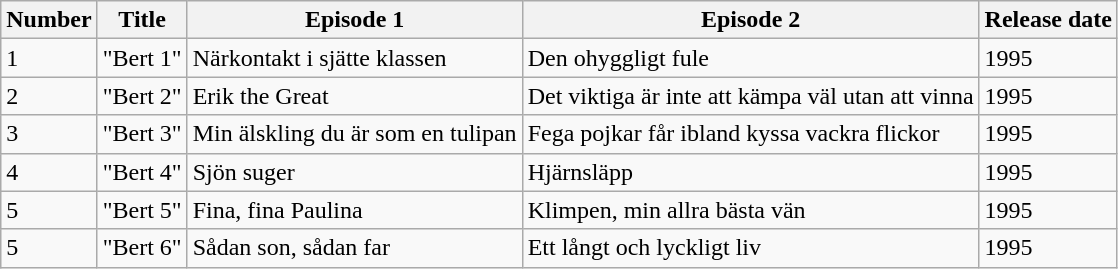<table class="wikitable">
<tr>
<th>Number</th>
<th>Title</th>
<th>Episode 1</th>
<th>Episode 2</th>
<th>Release date</th>
</tr>
<tr>
<td>1</td>
<td>"Bert 1"</td>
<td>Närkontakt i sjätte klassen</td>
<td>Den ohyggligt fule</td>
<td>1995</td>
</tr>
<tr>
<td>2</td>
<td>"Bert 2"</td>
<td>Erik the Great</td>
<td>Det viktiga är inte att kämpa väl utan att vinna</td>
<td>1995</td>
</tr>
<tr>
<td>3</td>
<td>"Bert 3"</td>
<td>Min älskling du är som en tulipan</td>
<td>Fega pojkar får ibland kyssa vackra flickor</td>
<td>1995</td>
</tr>
<tr>
<td>4</td>
<td>"Bert 4"</td>
<td>Sjön suger</td>
<td>Hjärnsläpp</td>
<td>1995</td>
</tr>
<tr>
<td>5</td>
<td>"Bert 5"</td>
<td>Fina, fina Paulina</td>
<td>Klimpen, min allra bästa vän</td>
<td>1995</td>
</tr>
<tr>
<td>5</td>
<td>"Bert 6"</td>
<td>Sådan son, sådan far</td>
<td>Ett långt och lyckligt liv</td>
<td>1995</td>
</tr>
</table>
